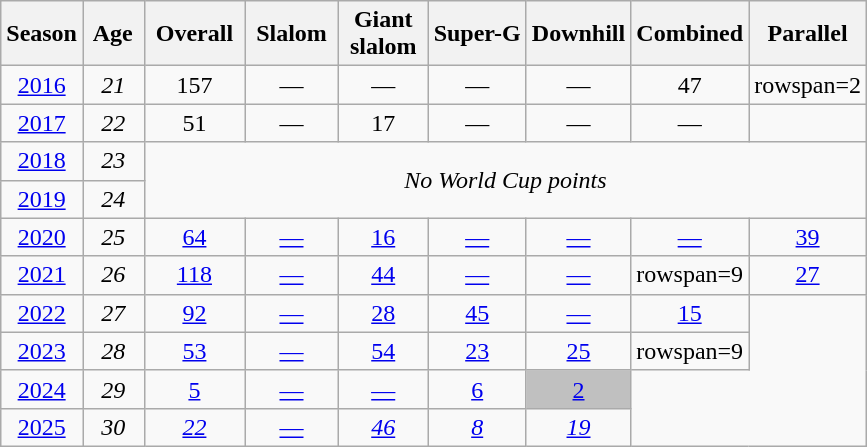<table class="wikitable" style="text-align:center; font-size:100%;">
<tr>
<th>Season</th>
<th> Age </th>
<th> Overall </th>
<th> Slalom </th>
<th>Giant<br> slalom </th>
<th>Super-G</th>
<th>Downhill</th>
<th>Combined</th>
<th>Parallel</th>
</tr>
<tr>
<td><a href='#'>2016</a></td>
<td><em>21</em></td>
<td>157</td>
<td>—</td>
<td>—</td>
<td>—</td>
<td>—</td>
<td>47</td>
<td>rowspan=2 </td>
</tr>
<tr>
<td><a href='#'>2017</a></td>
<td><em>22</em></td>
<td>51</td>
<td>—</td>
<td>17</td>
<td>—</td>
<td>—</td>
<td>—</td>
</tr>
<tr>
<td><a href='#'>2018</a></td>
<td><em>23</em></td>
<td rowspan=2 colspan=7><em>No World Cup points</em></td>
</tr>
<tr>
<td><a href='#'>2019</a></td>
<td><em>24</em></td>
</tr>
<tr>
<td><a href='#'>2020</a></td>
<td><em>25</em></td>
<td><a href='#'>64</a></td>
<td><a href='#'>—</a></td>
<td><a href='#'>16</a></td>
<td><a href='#'>—</a></td>
<td><a href='#'>—</a></td>
<td><a href='#'>—</a></td>
<td><a href='#'>39</a></td>
</tr>
<tr>
<td><a href='#'>2021</a></td>
<td><em>26</em></td>
<td><a href='#'>118</a></td>
<td><a href='#'>—</a></td>
<td><a href='#'>44</a></td>
<td><a href='#'>—</a></td>
<td><a href='#'>—</a></td>
<td>rowspan=9 </td>
<td><a href='#'>27</a></td>
</tr>
<tr>
<td><a href='#'>2022</a></td>
<td><em>27</em></td>
<td><a href='#'>92</a></td>
<td><a href='#'>—</a></td>
<td><a href='#'>28</a></td>
<td><a href='#'>45</a></td>
<td><a href='#'>—</a></td>
<td><a href='#'>15</a></td>
</tr>
<tr>
<td><a href='#'>2023</a></td>
<td><em>28</em></td>
<td><a href='#'>53</a></td>
<td><a href='#'>—</a></td>
<td><a href='#'>54</a></td>
<td><a href='#'>23</a></td>
<td><a href='#'>25</a></td>
<td>rowspan=9 </td>
</tr>
<tr>
<td><a href='#'>2024</a></td>
<td><em>29</em></td>
<td><a href='#'>5</a></td>
<td><a href='#'>—</a></td>
<td><a href='#'>—</a></td>
<td><a href='#'>6</a></td>
<td style="background:silver;"><a href='#'>2</a></td>
</tr>
<tr>
<td><a href='#'>2025</a></td>
<td><em>30</em></td>
<td><a href='#'><em>22</em></a></td>
<td><a href='#'>—</a></td>
<td><a href='#'><em>46</em></a></td>
<td><a href='#'><em>8</em></a></td>
<td><a href='#'><em>19</em></a></td>
</tr>
</table>
